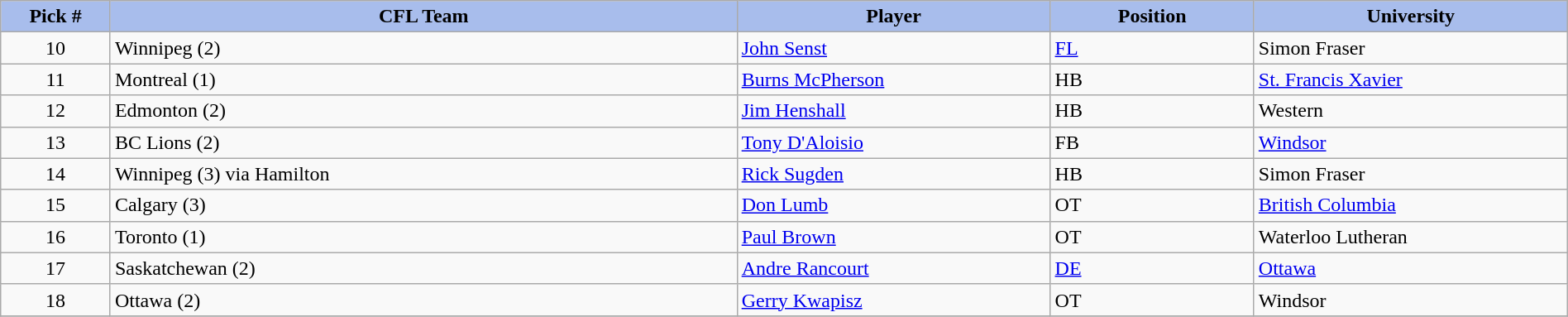<table class="wikitable" border="1" style="width: 100%">
<tr>
<th style="background:#a8bdec;" width=7%>Pick #</th>
<th width=40% style="background:#a8bdec;">CFL Team</th>
<th width=20% style="background:#a8bdec;">Player</th>
<th width=13% style="background:#a8bdec;">Position</th>
<th width=20% style="background:#a8bdec;">University</th>
</tr>
<tr>
<td align=center>10</td>
<td>Winnipeg (2)</td>
<td><a href='#'>John Senst</a></td>
<td><a href='#'>FL</a></td>
<td>Simon Fraser</td>
</tr>
<tr>
<td align=center>11</td>
<td>Montreal (1)</td>
<td><a href='#'>Burns McPherson</a></td>
<td>HB</td>
<td><a href='#'>St. Francis Xavier</a></td>
</tr>
<tr>
<td align=center>12</td>
<td>Edmonton (2)</td>
<td><a href='#'>Jim Henshall</a></td>
<td>HB</td>
<td>Western</td>
</tr>
<tr>
<td align=center>13</td>
<td>BC Lions (2)</td>
<td><a href='#'>Tony D'Aloisio</a></td>
<td>FB</td>
<td><a href='#'>Windsor</a></td>
</tr>
<tr>
<td align=center>14</td>
<td>Winnipeg (3) via Hamilton</td>
<td><a href='#'>Rick Sugden</a></td>
<td>HB</td>
<td>Simon Fraser</td>
</tr>
<tr>
<td align=center>15</td>
<td>Calgary (3)</td>
<td><a href='#'>Don Lumb</a></td>
<td>OT</td>
<td><a href='#'>British Columbia</a></td>
</tr>
<tr>
<td align=center>16</td>
<td>Toronto (1)</td>
<td><a href='#'>Paul Brown</a></td>
<td>OT</td>
<td>Waterloo Lutheran</td>
</tr>
<tr>
<td align=center>17</td>
<td>Saskatchewan (2)</td>
<td><a href='#'>Andre Rancourt</a></td>
<td><a href='#'>DE</a></td>
<td><a href='#'>Ottawa</a></td>
</tr>
<tr>
<td align=center>18</td>
<td>Ottawa (2)</td>
<td><a href='#'>Gerry Kwapisz</a></td>
<td>OT</td>
<td>Windsor</td>
</tr>
<tr>
</tr>
</table>
